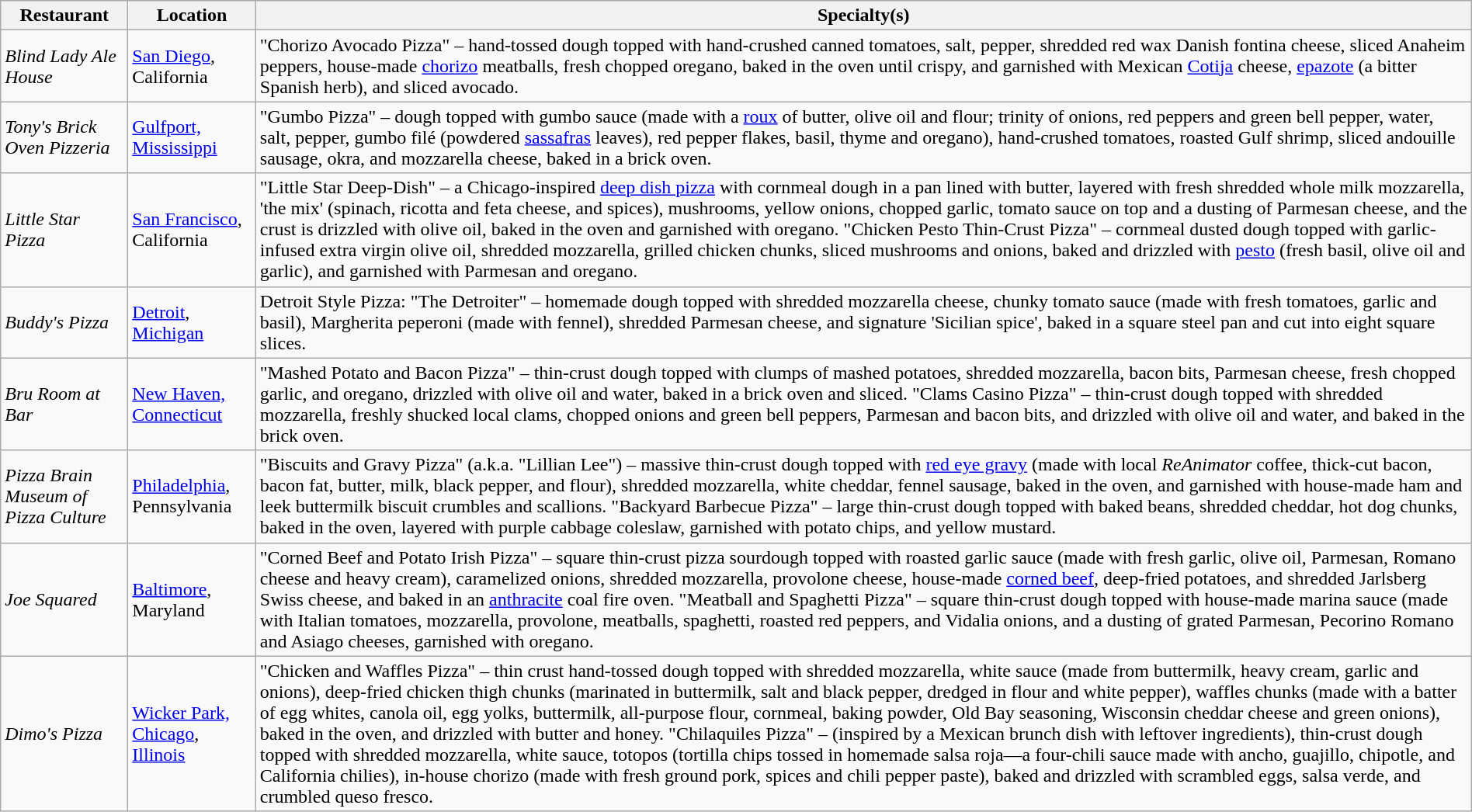<table class="wikitable" style="width:100%;">
<tr>
<th>Restaurant</th>
<th>Location</th>
<th>Specialty(s)</th>
</tr>
<tr>
<td><em>Blind Lady Ale House</em></td>
<td><a href='#'>San Diego</a>, California</td>
<td>"Chorizo Avocado Pizza" – hand-tossed dough topped with hand-crushed canned tomatoes,  salt, pepper, shredded red wax Danish fontina cheese, sliced Anaheim peppers, house-made <a href='#'>chorizo</a> meatballs, fresh chopped oregano, baked in the oven until crispy, and garnished with Mexican <a href='#'>Cotija</a> cheese, <a href='#'>epazote</a> (a bitter Spanish herb), and sliced avocado.</td>
</tr>
<tr>
<td><em>Tony's Brick Oven Pizzeria</em></td>
<td><a href='#'>Gulfport, Mississippi</a></td>
<td>"Gumbo Pizza" – dough topped with gumbo sauce (made with a <a href='#'>roux</a> of butter, olive oil and flour; trinity of onions, red peppers and  green bell pepper, water, salt, pepper, gumbo filé (powdered <a href='#'>sassafras</a> leaves), red pepper flakes, basil, thyme and oregano), hand-crushed tomatoes, roasted Gulf shrimp, sliced andouille sausage, okra, and mozzarella cheese, baked in a brick oven.</td>
</tr>
<tr>
<td><em>Little Star Pizza</em></td>
<td><a href='#'>San Francisco</a>, California</td>
<td>"Little Star Deep-Dish" – a Chicago-inspired <a href='#'>deep dish pizza</a> with cornmeal dough in a pan lined with butter, layered with fresh shredded whole milk mozzarella, 'the mix' (spinach, ricotta and feta cheese, and spices), mushrooms, yellow onions, chopped garlic, tomato sauce on top and a dusting of Parmesan cheese, and the crust is drizzled with olive oil, baked in the oven and garnished with oregano. "Chicken Pesto Thin-Crust Pizza" – cornmeal dusted dough topped with garlic-infused extra virgin olive oil, shredded mozzarella, grilled chicken chunks, sliced mushrooms and onions, baked and drizzled with <a href='#'>pesto</a> (fresh basil, olive oil and garlic), and garnished with Parmesan and oregano.</td>
</tr>
<tr>
<td><em>Buddy's Pizza</em></td>
<td><a href='#'>Detroit</a>, <a href='#'>Michigan</a></td>
<td>Detroit Style Pizza: "The Detroiter" – homemade dough topped with shredded mozzarella cheese, chunky tomato sauce (made with fresh tomatoes, garlic and basil), Margherita peperoni (made with fennel), shredded Parmesan cheese, and signature 'Sicilian spice', baked in a square steel pan and cut into eight square slices.</td>
</tr>
<tr>
<td><em>Bru Room at Bar</em></td>
<td><a href='#'>New Haven, Connecticut</a></td>
<td>"Mashed Potato and Bacon Pizza" – thin-crust dough topped with clumps of mashed potatoes, shredded mozzarella, bacon bits, Parmesan cheese, fresh chopped garlic, and oregano, drizzled with olive oil and water, baked in a brick oven and sliced. "Clams Casino Pizza" – thin-crust dough topped with shredded mozzarella, freshly shucked local clams, chopped onions and green bell peppers, Parmesan and bacon bits, and drizzled with olive oil and water, and baked in the brick oven.</td>
</tr>
<tr>
<td><em>Pizza Brain Museum of Pizza Culture</em></td>
<td><a href='#'>Philadelphia</a>, Pennsylvania</td>
<td>"Biscuits and Gravy Pizza" (a.k.a. "Lillian Lee") – massive thin-crust dough topped with <a href='#'>red eye gravy</a> (made with local <em>ReAnimator</em> coffee, thick-cut bacon, bacon fat, butter, milk, black pepper, and flour), shredded mozzarella, white cheddar, fennel sausage, baked in the oven, and garnished with house-made ham and leek buttermilk biscuit crumbles and scallions. "Backyard Barbecue Pizza" – large thin-crust dough topped with baked beans, shredded cheddar, hot dog chunks, baked in the oven, layered with purple cabbage coleslaw, garnished with potato chips, and yellow mustard.</td>
</tr>
<tr>
<td><em>Joe Squared</em></td>
<td><a href='#'>Baltimore</a>, Maryland</td>
<td>"Corned Beef and Potato Irish Pizza" – square thin-crust pizza sourdough topped with roasted garlic sauce (made with fresh garlic, olive oil, Parmesan, Romano cheese and heavy cream), caramelized onions, shredded mozzarella, provolone cheese, house-made <a href='#'>corned beef</a>, deep-fried potatoes, and shredded Jarlsberg Swiss cheese, and baked in an <a href='#'>anthracite</a> coal fire oven. "Meatball and Spaghetti Pizza" – square thin-crust dough topped with house-made marina sauce (made with Italian tomatoes, mozzarella, provolone, meatballs, spaghetti, roasted red peppers, and Vidalia onions, and a dusting of grated Parmesan, Pecorino Romano and Asiago cheeses, garnished with oregano.</td>
</tr>
<tr>
<td><em>Dimo's Pizza</em></td>
<td><a href='#'>Wicker Park, Chicago</a>, <a href='#'>Illinois</a></td>
<td>"Chicken and Waffles Pizza" – thin crust hand-tossed dough topped with shredded mozzarella, white sauce (made from buttermilk, heavy cream, garlic and onions), deep-fried chicken thigh chunks (marinated in buttermilk, salt and black pepper, dredged in flour and white pepper), waffles chunks (made with a batter of egg whites, canola oil, egg yolks, buttermilk, all-purpose flour, cornmeal, baking powder, Old Bay seasoning, Wisconsin cheddar cheese and green onions), baked in the oven, and drizzled with butter and honey. "Chilaquiles Pizza" – (inspired by a Mexican brunch dish with leftover ingredients), thin-crust dough topped with shredded mozzarella, white sauce, totopos (tortilla chips tossed in homemade salsa roja—a four-chili sauce made with ancho, guajillo, chipotle, and California chilies), in-house chorizo (made with fresh ground pork, spices and chili pepper paste), baked and drizzled with scrambled eggs, salsa verde, and crumbled queso fresco.</td>
</tr>
</table>
